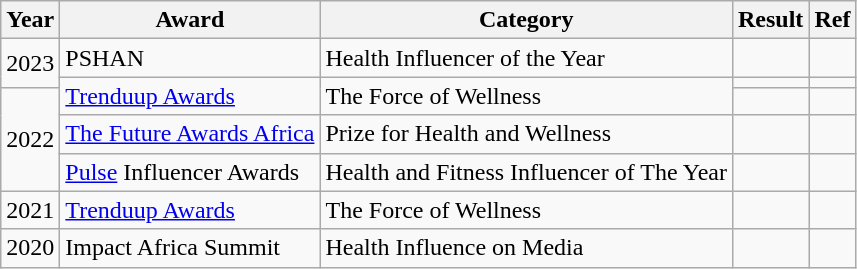<table class="wikitable">
<tr>
<th>Year</th>
<th>Award</th>
<th>Category</th>
<th>Result</th>
<th>Ref</th>
</tr>
<tr>
<td rowspan="2">2023</td>
<td>PSHAN</td>
<td>Health Influencer of the Year</td>
<td></td>
<td></td>
</tr>
<tr>
<td rowspan="2"><a href='#'>Trenduup Awards</a></td>
<td rowspan="2">The Force of Wellness</td>
<td></td>
<td></td>
</tr>
<tr>
<td rowspan="3">2022</td>
<td></td>
<td></td>
</tr>
<tr>
<td><a href='#'>The Future Awards Africa</a></td>
<td>Prize for Health and Wellness</td>
<td></td>
<td></td>
</tr>
<tr>
<td><a href='#'>Pulse</a> Influencer Awards</td>
<td>Health and Fitness Influencer of The Year</td>
<td></td>
<td></td>
</tr>
<tr>
<td>2021</td>
<td><a href='#'>Trenduup Awards</a></td>
<td>The Force of Wellness</td>
<td></td>
<td></td>
</tr>
<tr>
<td>2020</td>
<td>Impact Africa Summit</td>
<td>Health Influence on Media</td>
<td></td>
<td></td>
</tr>
</table>
